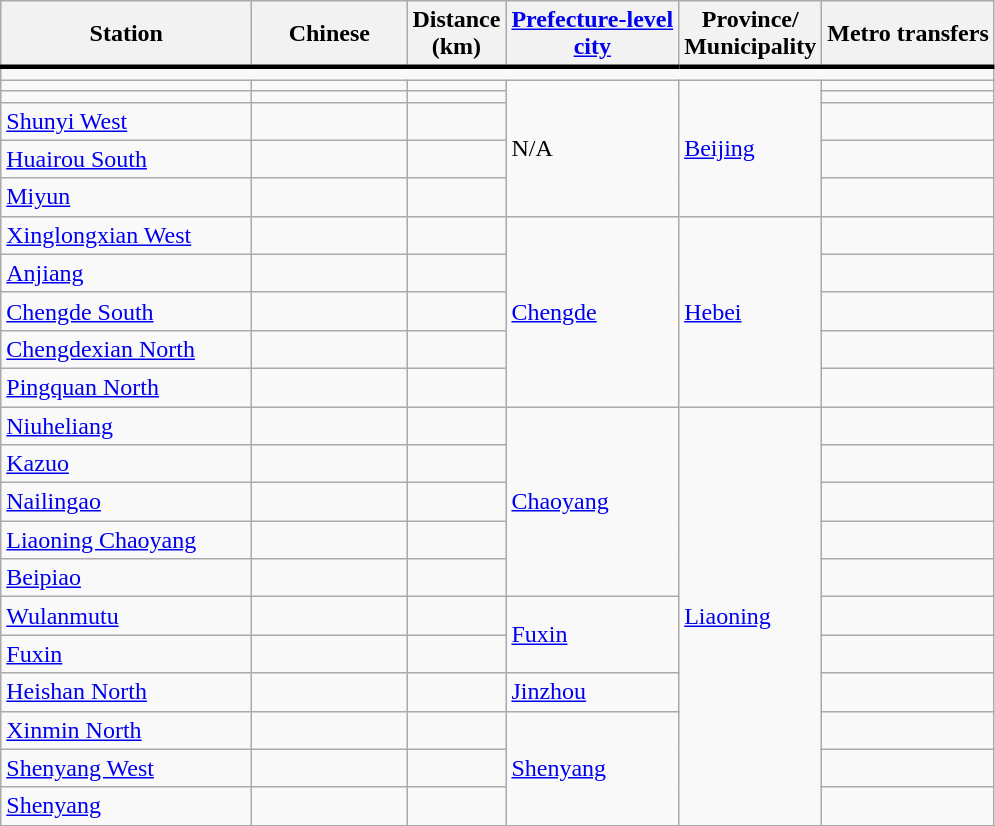<table class="wikitable" rules="all">
<tr>
<th style="width:10em; border-bottom:3px solid black;">Station</th>
<th style="width:6em; border-bottom:3px solid black;">Chinese</th>
<th style="width:2.5em; border-bottom:3px solid black;">Distance<br>(km)</th>
<th style="border-bottom:3px solid black;" colspan=><a href='#'>Prefecture-level<br>city</a></th>
<th style="border-bottom:3px solid black;" colspan=>Province/<br>Municipality</th>
<th style="border-bottom:3px solid black;" colspan=>Metro transfers</th>
</tr>
<tr>
<td colspan=9></td>
</tr>
<tr>
<td></td>
<td></td>
<td align=right></td>
<td rowspan="5">N/A</td>
<td rowspan="5"><a href='#'>Beijing</a></td>
<td> </td>
</tr>
<tr>
<td></td>
<td></td>
<td align=right></td>
<td> </td>
</tr>
<tr>
<td><a href='#'>Shunyi West</a></td>
<td></td>
<td align=right></td>
<td></td>
</tr>
<tr>
<td><a href='#'>Huairou South</a></td>
<td></td>
<td align=right></td>
<td></td>
</tr>
<tr>
<td><a href='#'>Miyun</a></td>
<td></td>
<td align=right></td>
<td></td>
</tr>
<tr>
<td><a href='#'>Xinglongxian West</a></td>
<td></td>
<td align=right></td>
<td rowspan="5"><a href='#'>Chengde</a></td>
<td rowspan="5"><a href='#'>Hebei</a></td>
<td></td>
</tr>
<tr>
<td><a href='#'>Anjiang</a></td>
<td></td>
<td align=right></td>
<td></td>
</tr>
<tr>
<td><a href='#'>Chengde South</a></td>
<td></td>
<td align=right></td>
<td></td>
</tr>
<tr>
<td><a href='#'>Chengdexian North</a></td>
<td></td>
<td align=right></td>
<td></td>
</tr>
<tr>
<td><a href='#'>Pingquan North</a></td>
<td></td>
<td align=right></td>
<td></td>
</tr>
<tr>
<td><a href='#'>Niuheliang</a></td>
<td></td>
<td align=right></td>
<td rowspan="5"><a href='#'>Chaoyang</a></td>
<td rowspan="11"><a href='#'>Liaoning</a></td>
<td></td>
</tr>
<tr>
<td><a href='#'>Kazuo</a></td>
<td></td>
<td align=right></td>
<td></td>
</tr>
<tr>
<td><a href='#'>Nailingao</a></td>
<td></td>
<td align=right></td>
<td></td>
</tr>
<tr>
<td><a href='#'>Liaoning Chaoyang</a></td>
<td></td>
<td align=right></td>
<td></td>
</tr>
<tr>
<td><a href='#'>Beipiao</a></td>
<td></td>
<td align=right></td>
<td></td>
</tr>
<tr>
<td><a href='#'>Wulanmutu</a></td>
<td></td>
<td align=right></td>
<td rowspan="2"><a href='#'>Fuxin</a></td>
<td></td>
</tr>
<tr>
<td><a href='#'>Fuxin</a></td>
<td></td>
<td align=right></td>
<td></td>
</tr>
<tr>
<td><a href='#'>Heishan North</a></td>
<td></td>
<td align=right></td>
<td><a href='#'>Jinzhou</a></td>
<td></td>
</tr>
<tr>
<td><a href='#'>Xinmin North</a></td>
<td></td>
<td align=right></td>
<td rowspan="8"><a href='#'>Shenyang</a></td>
<td></td>
</tr>
<tr>
<td><a href='#'>Shenyang West</a></td>
<td></td>
<td align=right></td>
<td></td>
</tr>
<tr>
<td><a href='#'>Shenyang</a></td>
<td></td>
<td align=right></td>
<td></td>
</tr>
</table>
